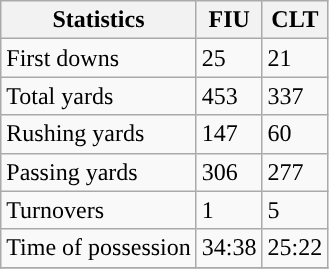<table class="wikitable">
<tr>
<th>Statistics</th>
<th>FIU</th>
<th>CLT</th>
</tr>
<tr>
<td>First downs</td>
<td>25</td>
<td>21</td>
</tr>
<tr>
<td>Total yards</td>
<td>453</td>
<td>337</td>
</tr>
<tr>
<td>Rushing yards</td>
<td>147</td>
<td>60</td>
</tr>
<tr>
<td>Passing yards</td>
<td>306</td>
<td>277</td>
</tr>
<tr>
<td>Turnovers</td>
<td>1</td>
<td>5</td>
</tr>
<tr>
<td>Time of possession</td>
<td>34:38</td>
<td>25:22</td>
</tr>
<tr>
</tr>
</table>
